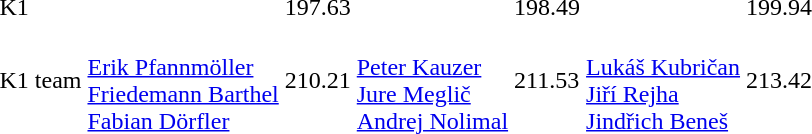<table>
<tr>
<td>K1</td>
<td></td>
<td>197.63</td>
<td></td>
<td>198.49</td>
<td></td>
<td>199.94</td>
</tr>
<tr>
<td>K1 team</td>
<td><br><a href='#'>Erik Pfannmöller</a><br><a href='#'>Friedemann Barthel</a><br><a href='#'>Fabian Dörfler</a></td>
<td>210.21</td>
<td><br><a href='#'>Peter Kauzer</a><br><a href='#'>Jure Meglič</a><br><a href='#'>Andrej Nolimal</a></td>
<td>211.53</td>
<td><br><a href='#'>Lukáš Kubričan</a><br><a href='#'>Jiří Rejha</a><br><a href='#'>Jindřich Beneš</a></td>
<td>213.42</td>
</tr>
</table>
